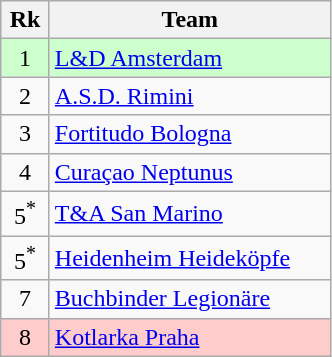<table class="wikitable" style="text-align:center">
<tr>
<th width="25">Rk</th>
<th width="180">Team</th>
</tr>
<tr style="background-color:#ccffcc;">
<td>1</td>
<td style="text-align:left;"> <a href='#'>L&D Amsterdam</a></td>
</tr>
<tr>
<td>2</td>
<td style="text-align:left;"> <a href='#'>A.S.D. Rimini</a></td>
</tr>
<tr>
<td>3</td>
<td style="text-align:left;"> <a href='#'>Fortitudo Bologna</a></td>
</tr>
<tr>
<td>4</td>
<td style="text-align:left;"> <a href='#'>Curaçao Neptunus</a></td>
</tr>
<tr>
<td>5<sup>*</sup></td>
<td style="text-align:left;"> <a href='#'>T&A San Marino</a></td>
</tr>
<tr>
<td>5<sup>*</sup></td>
<td style="text-align:left;"> <a href='#'>Heidenheim Heideköpfe</a></td>
</tr>
<tr>
<td>7</td>
<td style="text-align:left;"> <a href='#'>Buchbinder Legionäre</a></td>
</tr>
<tr style="background-color:#ffcccc;">
<td>8</td>
<td style="text-align:left;"> <a href='#'>Kotlarka Praha</a></td>
</tr>
</table>
